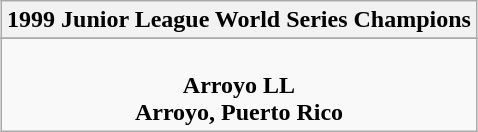<table class="wikitable" style="text-align: center; margin: 0 auto;">
<tr>
<th>1999 Junior League World Series Champions</th>
</tr>
<tr>
</tr>
<tr>
<td><br><strong>Arroyo LL</strong><br><strong>Arroyo, Puerto Rico</strong></td>
</tr>
</table>
